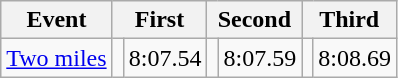<table class=wikitable>
<tr>
<th>Event</th>
<th colspan=2>First</th>
<th colspan=2>Second</th>
<th colspan=2>Third</th>
</tr>
<tr>
<td><a href='#'>Two miles</a></td>
<td></td>
<td>8:07.54  </td>
<td></td>
<td>8:07.59 </td>
<td></td>
<td>8:08.69 </td>
</tr>
</table>
